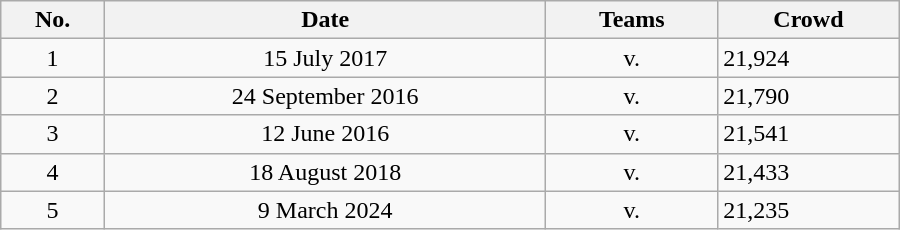<table class="wikitable sortable" style="width:600px;">
<tr>
<th>No.</th>
<th>Date</th>
<th>Teams</th>
<th>Crowd</th>
</tr>
<tr>
<td align=center>1</td>
<td align=center>15 July 2017</td>
<td align=center> v. </td>
<td>21,924</td>
</tr>
<tr>
<td align=center>2</td>
<td align=center>24 September 2016</td>
<td align=center> v. </td>
<td>21,790</td>
</tr>
<tr>
<td align=center>3</td>
<td align=center>12 June 2016</td>
<td align=center> v. </td>
<td>21,541</td>
</tr>
<tr>
<td align=center>4</td>
<td align=center>18 August 2018</td>
<td align=center> v. </td>
<td>21,433</td>
</tr>
<tr>
<td align=center>5</td>
<td align=center>9 March 2024</td>
<td align=center> v. </td>
<td>21,235</td>
</tr>
</table>
